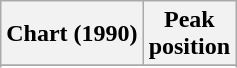<table class="wikitable sortable">
<tr>
<th align="left">Chart (1990)</th>
<th align="center">Peak<br>position</th>
</tr>
<tr>
</tr>
<tr>
</tr>
</table>
